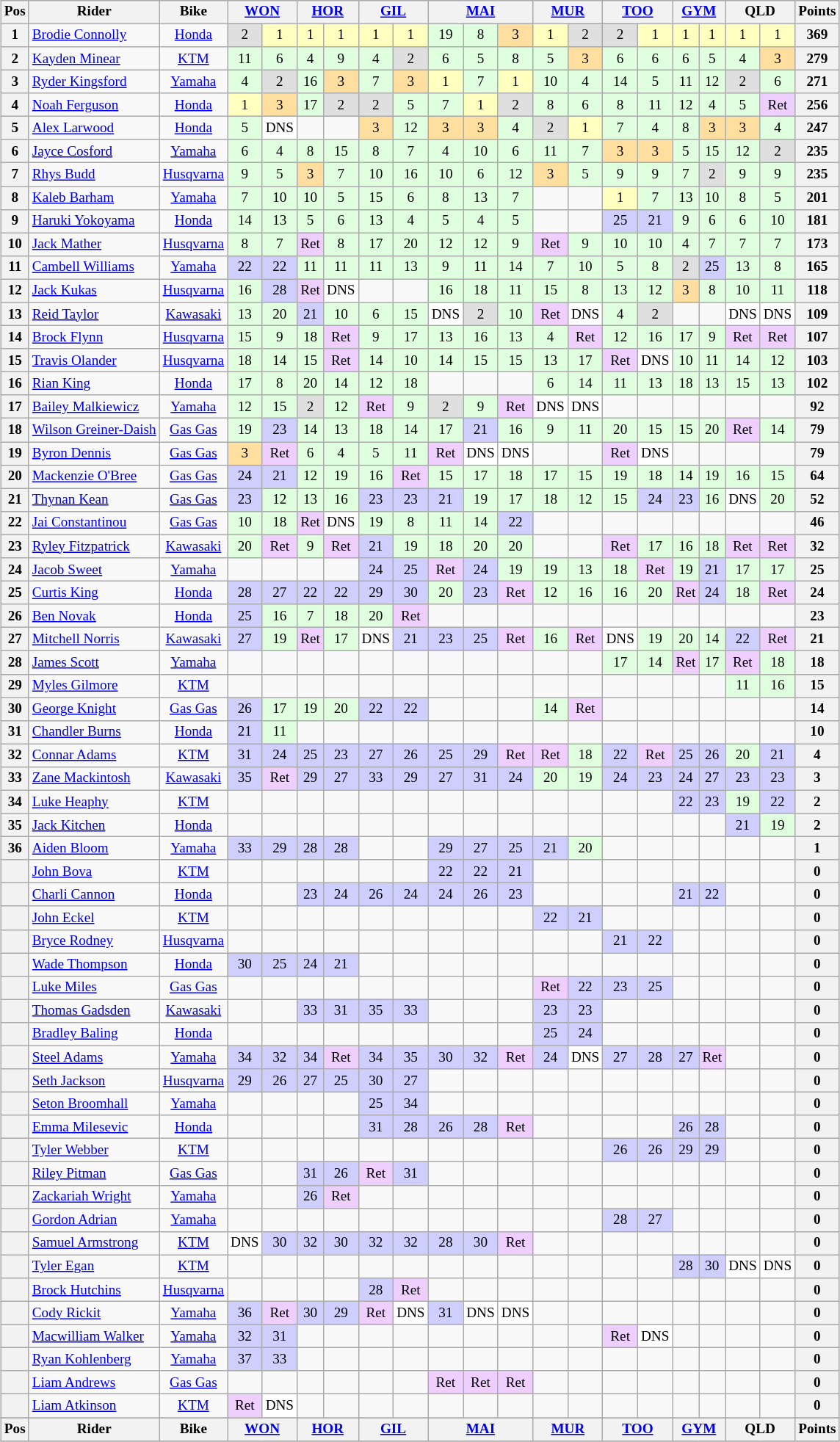<table>
<tr>
<td><br><table class="wikitable" style="font-size: 80%; text-align:center">
<tr valign="top">
<th valign="middle">Pos</th>
<th valign="middle">Rider</th>
<th valign="middle">Bike</th>
<th colspan=2><a href='#'>WON</a><br></th>
<th colspan=2><a href='#'>HOR</a><br></th>
<th colspan=2><a href='#'>GIL</a><br></th>
<th colspan=3><a href='#'>MAI</a><br></th>
<th colspan=2><a href='#'>MUR</a><br></th>
<th colspan=2><a href='#'>TOO</a><br></th>
<th colspan=2><a href='#'>GYM</a><br></th>
<th colspan=2>QLD<br></th>
<th valign="middle">Points</th>
</tr>
<tr>
<th>1</th>
<td align=left> <a href='#'>Brodie Connolly</a></td>
<td><a href='#'>Honda</a></td>
<td style="background:#dfdfdf;">2</td>
<td style="background:#ffffbf;">1</td>
<td style="background:#ffffbf;">1</td>
<td style="background:#ffffbf;">1</td>
<td style="background:#ffffbf;">1</td>
<td style="background:#ffffbf;">1</td>
<td style="background:#dfffdf;">19</td>
<td style="background:#dfffdf;">8</td>
<td style="background:#ffdf9f;">3</td>
<td style="background:#ffffbf;">1</td>
<td style="background:#dfdfdf;">2</td>
<td style="background:#dfdfdf;">2</td>
<td style="background:#ffffbf;">1</td>
<td style="background:#ffffbf;">1</td>
<td style="background:#ffffbf;">1</td>
<td style="background:#ffffbf;">1</td>
<td style="background:#ffffbf;">1</td>
<th>369</th>
</tr>
<tr>
<th>2</th>
<td align=left> <a href='#'>Kayden Minear</a></td>
<td><a href='#'>KTM</a></td>
<td style="background:#dfffdf;">11</td>
<td style="background:#dfffdf;">6</td>
<td style="background:#dfffdf;">4</td>
<td style="background:#dfffdf;">9</td>
<td style="background:#dfffdf;">4</td>
<td style="background:#dfdfdf;">2</td>
<td style="background:#dfffdf;">6</td>
<td style="background:#dfffdf;">5</td>
<td style="background:#dfffdf;">8</td>
<td style="background:#dfffdf;">5</td>
<td style="background:#ffdf9f;">3</td>
<td style="background:#dfffdf;">6</td>
<td style="background:#dfffdf;">6</td>
<td style="background:#dfffdf;">6</td>
<td style="background:#dfffdf;">5</td>
<td style="background:#dfffdf;">4</td>
<td style="background:#ffdf9f;">3</td>
<th>279</th>
</tr>
<tr>
<th>3</th>
<td align=left> <a href='#'>Ryder Kingsford</a></td>
<td><a href='#'>Yamaha</a></td>
<td style="background:#dfffdf;">4</td>
<td style="background:#dfdfdf;">2</td>
<td style="background:#dfffdf;">16</td>
<td style="background:#ffdf9f;">3</td>
<td style="background:#dfffdf;">7</td>
<td style="background:#ffdf9f;">3</td>
<td style="background:#ffffbf;">1</td>
<td style="background:#dfffdf;">7</td>
<td style="background:#ffffbf;">1</td>
<td style="background:#dfffdf;">10</td>
<td style="background:#dfffdf;">4</td>
<td style="background:#dfffdf;">14</td>
<td style="background:#dfffdf;">5</td>
<td style="background:#dfffdf;">11</td>
<td style="background:#dfffdf;">12</td>
<td style="background:#dfdfdf;">2</td>
<td style="background:#dfffdf;">6</td>
<th>271</th>
</tr>
<tr>
<th>4</th>
<td align=left> <a href='#'>Noah Ferguson</a></td>
<td><a href='#'>Honda</a></td>
<td style="background:#ffffbf;">1</td>
<td style="background:#ffdf9f;">3</td>
<td style="background:#dfffdf;">17</td>
<td style="background:#dfdfdf;">2</td>
<td style="background:#dfdfdf;">2</td>
<td style="background:#dfffdf;">5</td>
<td style="background:#dfffdf;">7</td>
<td style="background:#ffffbf;">1</td>
<td style="background:#dfdfdf;">2</td>
<td style="background:#dfffdf;">8</td>
<td style="background:#dfffdf;">6</td>
<td style="background:#dfffdf;">8</td>
<td style="background:#dfffdf;">11</td>
<td style="background:#dfffdf;">12</td>
<td style="background:#dfffdf;">4</td>
<td style="background:#dfffdf;">5</td>
<td style="background:#efcfff;">Ret</td>
<th>256</th>
</tr>
<tr>
<th>5</th>
<td align=left> <a href='#'>Alex Larwood</a></td>
<td><a href='#'>Honda</a></td>
<td style="background:#dfffdf;">5</td>
<td style="background:#ffffff;">DNS</td>
<td></td>
<td></td>
<td style="background:#ffdf9f;">3</td>
<td style="background:#dfffdf;">12</td>
<td style="background:#ffdf9f;">3</td>
<td style="background:#ffdf9f;">3</td>
<td style="background:#dfffdf;">4</td>
<td style="background:#dfdfdf;">2</td>
<td style="background:#ffffbf;">1</td>
<td style="background:#dfffdf;">7</td>
<td style="background:#dfffdf;">4</td>
<td style="background:#dfffdf;">8</td>
<td style="background:#ffdf9f;">3</td>
<td style="background:#ffdf9f;">3</td>
<td style="background:#dfffdf;">4</td>
<th>247</th>
</tr>
<tr>
<th>6</th>
<td align=left> <a href='#'>Jayce Cosford</a></td>
<td><a href='#'>Yamaha</a></td>
<td style="background:#dfffdf;">6</td>
<td style="background:#dfffdf;">4</td>
<td style="background:#dfffdf;">8</td>
<td style="background:#dfffdf;">15</td>
<td style="background:#dfffdf;">8</td>
<td style="background:#dfffdf;">7</td>
<td style="background:#dfffdf;">4</td>
<td style="background:#dfffdf;">10</td>
<td style="background:#dfffdf;">6</td>
<td style="background:#dfffdf;">11</td>
<td style="background:#dfffdf;">7</td>
<td style="background:#ffdf9f;">3</td>
<td style="background:#ffdf9f;">3</td>
<td style="background:#dfffdf;">5</td>
<td style="background:#dfffdf;">15</td>
<td style="background:#dfffdf;">12</td>
<td style="background:#dfdfdf;">2</td>
<th>235</th>
</tr>
<tr>
<th>7</th>
<td align=left> <a href='#'>Rhys Budd</a></td>
<td><a href='#'>Husqvarna</a></td>
<td style="background:#dfffdf;">9</td>
<td style="background:#dfffdf;">5</td>
<td style="background:#ffdf9f;">3</td>
<td style="background:#dfffdf;">7</td>
<td style="background:#dfffdf;">10</td>
<td style="background:#dfffdf;">16</td>
<td style="background:#dfffdf;">10</td>
<td style="background:#dfffdf;">6</td>
<td style="background:#dfffdf;">12</td>
<td style="background:#ffdf9f;">3</td>
<td style="background:#dfffdf;">5</td>
<td style="background:#dfffdf;">9</td>
<td style="background:#dfffdf;">9</td>
<td style="background:#dfffdf;">7</td>
<td style="background:#dfdfdf;">2</td>
<td style="background:#dfffdf;">9</td>
<td style="background:#dfffdf;">9</td>
<th>235</th>
</tr>
<tr>
<th>8</th>
<td align=left> <a href='#'>Kaleb Barham</a></td>
<td><a href='#'>Yamaha</a></td>
<td style="background:#dfffdf;">7</td>
<td style="background:#dfffdf;">10</td>
<td style="background:#dfffdf;">10</td>
<td style="background:#dfffdf;">5</td>
<td style="background:#dfffdf;">15</td>
<td style="background:#dfffdf;">6</td>
<td style="background:#dfffdf;">8</td>
<td style="background:#dfffdf;">13</td>
<td style="background:#dfffdf;">7</td>
<td></td>
<td></td>
<td style="background:#ffffbf;">1</td>
<td style="background:#dfffdf;">7</td>
<td style="background:#dfffdf;">13</td>
<td style="background:#dfffdf;">10</td>
<td style="background:#dfffdf;">8</td>
<td style="background:#dfffdf;">5</td>
<th>201</th>
</tr>
<tr>
<th>9</th>
<td align=left> <a href='#'>Haruki Yokoyama</a></td>
<td><a href='#'>Honda</a></td>
<td style="background:#dfffdf;">14</td>
<td style="background:#dfffdf;">13</td>
<td style="background:#dfffdf;">5</td>
<td style="background:#dfffdf;">6</td>
<td style="background:#dfffdf;">13</td>
<td style="background:#dfffdf;">4</td>
<td style="background:#dfffdf;">5</td>
<td style="background:#dfffdf;">4</td>
<td style="background:#dfffdf;">5</td>
<td></td>
<td></td>
<td style="background:#cfcfff;">25</td>
<td style="background:#cfcfff;">21</td>
<td style="background:#dfffdf;">9</td>
<td style="background:#dfffdf;">6</td>
<td style="background:#dfffdf;">6</td>
<td style="background:#dfffdf;">10</td>
<th>181</th>
</tr>
<tr>
<th>10</th>
<td align=left> <a href='#'>Jack Mather</a></td>
<td><a href='#'>Husqvarna</a></td>
<td style="background:#dfffdf;">8</td>
<td style="background:#dfffdf;">7</td>
<td style="background:#efcfff;">Ret</td>
<td style="background:#dfffdf;">8</td>
<td style="background:#dfffdf;">17</td>
<td style="background:#dfffdf;">20</td>
<td style="background:#dfffdf;">12</td>
<td style="background:#dfffdf;">12</td>
<td style="background:#dfffdf;">9</td>
<td style="background:#efcfff;">Ret</td>
<td style="background:#dfffdf;">9</td>
<td style="background:#dfffdf;">10</td>
<td style="background:#dfffdf;">10</td>
<td style="background:#dfffdf;">4</td>
<td style="background:#dfffdf;">7</td>
<td style="background:#dfffdf;">7</td>
<td style="background:#dfffdf;">7</td>
<th>173</th>
</tr>
<tr>
<th>11</th>
<td align=left> <a href='#'>Cambell Williams</a></td>
<td><a href='#'>Yamaha</a></td>
<td style="background:#cfcfff;">22</td>
<td style="background:#cfcfff;">22</td>
<td style="background:#dfffdf;">11</td>
<td style="background:#dfffdf;">11</td>
<td style="background:#dfffdf;">11</td>
<td style="background:#dfffdf;">13</td>
<td style="background:#dfffdf;">9</td>
<td style="background:#dfffdf;">11</td>
<td style="background:#dfffdf;">14</td>
<td style="background:#dfffdf;">7</td>
<td style="background:#dfffdf;">10</td>
<td style="background:#dfffdf;">5</td>
<td style="background:#dfffdf;">8</td>
<td style="background:#dfdfdf;">2</td>
<td style="background:#cfcfff;">25</td>
<td style="background:#dfffdf;">13</td>
<td style="background:#dfffdf;">8</td>
<th>165</th>
</tr>
<tr>
<th>12</th>
<td align=left> <a href='#'>Jack Kukas</a></td>
<td><a href='#'>Husqvarna</a></td>
<td style="background:#dfffdf;">16</td>
<td style="background:#cfcfff;">28</td>
<td style="background:#efcfff;">Ret</td>
<td style="background:#ffffff;">DNS</td>
<td></td>
<td></td>
<td style="background:#dfffdf;">16</td>
<td style="background:#dfffdf;">18</td>
<td style="background:#dfffdf;">11</td>
<td style="background:#dfffdf;">15</td>
<td style="background:#dfffdf;">8</td>
<td style="background:#dfffdf;">13</td>
<td style="background:#dfffdf;">12</td>
<td style="background:#ffdf9f;">3</td>
<td style="background:#dfffdf;">8</td>
<td style="background:#dfffdf;">10</td>
<td style="background:#dfffdf;">11</td>
<th>118</th>
</tr>
<tr>
<th>13</th>
<td align=left> <a href='#'>Reid Taylor</a></td>
<td><a href='#'>Kawasaki</a></td>
<td style="background:#dfffdf;">13</td>
<td style="background:#dfffdf;">20</td>
<td style="background:#cfcfff;">21</td>
<td style="background:#dfffdf;">10</td>
<td style="background:#dfffdf;">6</td>
<td style="background:#dfffdf;">15</td>
<td style="background:#ffffff;">DNS</td>
<td style="background:#dfdfdf;">2</td>
<td style="background:#dfffdf;">10</td>
<td style="background:#efcfff;">Ret</td>
<td style="background:#ffffff;">DNS</td>
<td style="background:#dfffdf;">4</td>
<td style="background:#dfdfdf;">2</td>
<td></td>
<td></td>
<td style="background:#ffffff;">DNS</td>
<td style="background:#ffffff;">DNS</td>
<th>109</th>
</tr>
<tr>
<th>14</th>
<td align=left> <a href='#'>Brock Flynn</a></td>
<td><a href='#'>Husqvarna</a></td>
<td style="background:#dfffdf;">15</td>
<td style="background:#dfffdf;">9</td>
<td style="background:#dfffdf;">18</td>
<td style="background:#efcfff;">Ret</td>
<td style="background:#dfffdf;">9</td>
<td style="background:#dfffdf;">17</td>
<td style="background:#dfffdf;">13</td>
<td style="background:#dfffdf;">16</td>
<td style="background:#dfffdf;">13</td>
<td style="background:#dfffdf;">4</td>
<td style="background:#efcfff;">Ret</td>
<td style="background:#dfffdf;">12</td>
<td style="background:#dfffdf;">16</td>
<td style="background:#dfffdf;">17</td>
<td style="background:#dfffdf;">9</td>
<td style="background:#efcfff;">Ret</td>
<td style="background:#efcfff;">Ret</td>
<th>107</th>
</tr>
<tr>
<th>15</th>
<td align=left> <a href='#'>Travis Olander</a></td>
<td><a href='#'>Husqvarna</a></td>
<td style="background:#dfffdf;">18</td>
<td style="background:#dfffdf;">14</td>
<td style="background:#dfffdf;">15</td>
<td style="background:#efcfff;">Ret</td>
<td style="background:#dfffdf;">14</td>
<td style="background:#dfffdf;">10</td>
<td style="background:#dfffdf;">14</td>
<td style="background:#dfffdf;">15</td>
<td style="background:#dfffdf;">15</td>
<td style="background:#dfffdf;">13</td>
<td style="background:#dfffdf;">17</td>
<td style="background:#efcfff;">Ret</td>
<td style="background:#ffffff;">DNS</td>
<td style="background:#dfffdf;">10</td>
<td style="background:#dfffdf;">11</td>
<td style="background:#dfffdf;">14</td>
<td style="background:#dfffdf;">12</td>
<th>103</th>
</tr>
<tr>
<th>16</th>
<td align=left> <a href='#'>Rian King</a></td>
<td><a href='#'>Honda</a></td>
<td style="background:#dfffdf;">17</td>
<td style="background:#dfffdf;">8</td>
<td style="background:#dfffdf;">20</td>
<td style="background:#dfffdf;">14</td>
<td style="background:#dfffdf;">12</td>
<td style="background:#dfffdf;">18</td>
<td></td>
<td></td>
<td></td>
<td style="background:#dfffdf;">6</td>
<td style="background:#dfffdf;">14</td>
<td style="background:#dfffdf;">11</td>
<td style="background:#dfffdf;">13</td>
<td style="background:#dfffdf;">18</td>
<td style="background:#dfffdf;">13</td>
<td style="background:#dfffdf;">15</td>
<td style="background:#dfffdf;">13</td>
<th>102</th>
</tr>
<tr>
<th>17</th>
<td align=left> <a href='#'>Bailey Malkiewicz</a></td>
<td><a href='#'>Yamaha</a></td>
<td style="background:#dfffdf;">12</td>
<td style="background:#dfffdf;">15</td>
<td style="background:#dfdfdf;">2</td>
<td style="background:#dfffdf;">12</td>
<td style="background:#efcfff;">Ret</td>
<td style="background:#dfffdf;">9</td>
<td style="background:#dfdfdf;">2</td>
<td style="background:#dfffdf;">9</td>
<td style="background:#efcfff;">Ret</td>
<td style="background:#ffffff;">DNS</td>
<td style="background:#ffffff;">DNS</td>
<td></td>
<td></td>
<td></td>
<td></td>
<td></td>
<td></td>
<th>92</th>
</tr>
<tr>
<th>18</th>
<td align=left> <a href='#'>Wilson Greiner-Daish</a></td>
<td><a href='#'>Gas Gas</a></td>
<td style="background:#dfffdf;">19</td>
<td style="background:#cfcfff;">23</td>
<td style="background:#dfffdf;">14</td>
<td style="background:#dfffdf;">13</td>
<td style="background:#dfffdf;">18</td>
<td style="background:#dfffdf;">14</td>
<td style="background:#dfffdf;">17</td>
<td style="background:#cfcfff;">21</td>
<td style="background:#dfffdf;">16</td>
<td style="background:#dfffdf;">9</td>
<td style="background:#dfffdf;">11</td>
<td style="background:#dfffdf;">20</td>
<td style="background:#dfffdf;">15</td>
<td style="background:#dfffdf;">15</td>
<td style="background:#dfffdf;">20</td>
<td style="background:#efcfff;">Ret</td>
<td style="background:#dfffdf;">14</td>
<th>79</th>
</tr>
<tr>
<th>19</th>
<td align=left> <a href='#'>Byron Dennis</a></td>
<td><a href='#'>Gas Gas</a></td>
<td style="background:#ffdf9f;">3</td>
<td style="background:#efcfff;">Ret</td>
<td style="background:#dfffdf;">6</td>
<td style="background:#dfffdf;">4</td>
<td style="background:#dfffdf;">5</td>
<td style="background:#dfffdf;">11</td>
<td style="background:#efcfff;">Ret</td>
<td style="background:#ffffff;">DNS</td>
<td style="background:#ffffff;">DNS</td>
<td></td>
<td></td>
<td style="background:#efcfff;">Ret</td>
<td style="background:#ffffff;">DNS</td>
<td></td>
<td></td>
<td></td>
<td></td>
<th>79</th>
</tr>
<tr>
<th>20</th>
<td align=left> <a href='#'>Mackenzie O'Bree</a></td>
<td><a href='#'>Gas Gas</a></td>
<td style="background:#cfcfff;">24</td>
<td style="background:#cfcfff;">21</td>
<td style="background:#dfffdf;">12</td>
<td style="background:#dfffdf;">19</td>
<td style="background:#dfffdf;">16</td>
<td style="background:#efcfff;">Ret</td>
<td style="background:#dfffdf;">15</td>
<td style="background:#dfffdf;">17</td>
<td style="background:#dfffdf;">18</td>
<td style="background:#dfffdf;">17</td>
<td style="background:#dfffdf;">15</td>
<td style="background:#dfffdf;">19</td>
<td style="background:#dfffdf;">18</td>
<td style="background:#dfffdf;">14</td>
<td style="background:#dfffdf;">19</td>
<td style="background:#dfffdf;">16</td>
<td style="background:#dfffdf;">15</td>
<th>64</th>
</tr>
<tr>
<th>21</th>
<td align=left> <a href='#'>Thynan Kean</a></td>
<td><a href='#'>Gas Gas</a></td>
<td style="background:#cfcfff;">23</td>
<td style="background:#dfffdf;">12</td>
<td style="background:#dfffdf;">13</td>
<td style="background:#dfffdf;">16</td>
<td style="background:#cfcfff;">23</td>
<td style="background:#cfcfff;">23</td>
<td style="background:#cfcfff;">21</td>
<td style="background:#dfffdf;">19</td>
<td style="background:#dfffdf;">17</td>
<td style="background:#dfffdf;">18</td>
<td style="background:#dfffdf;">12</td>
<td style="background:#dfffdf;">15</td>
<td style="background:#cfcfff;">24</td>
<td style="background:#cfcfff;">23</td>
<td style="background:#dfffdf;">16</td>
<td style="background:#ffffff;">DNS</td>
<td style="background:#dfffdf;">20</td>
<th>52</th>
</tr>
<tr>
<th>22</th>
<td align=left> <a href='#'>Jai Constantinou</a></td>
<td><a href='#'>Gas Gas</a></td>
<td style="background:#dfffdf;">10</td>
<td style="background:#dfffdf;">18</td>
<td style="background:#efcfff;">Ret</td>
<td style="background:#ffffff;">DNS</td>
<td style="background:#dfffdf;">19</td>
<td style="background:#dfffdf;">8</td>
<td style="background:#dfffdf;">11</td>
<td style="background:#dfffdf;">14</td>
<td style="background:#cfcfff;">22</td>
<td></td>
<td></td>
<td></td>
<td></td>
<td></td>
<td></td>
<td></td>
<td></td>
<th>46</th>
</tr>
<tr>
<th>23</th>
<td align=left> <a href='#'>Ryley Fitzpatrick</a></td>
<td><a href='#'>Kawasaki</a></td>
<td style="background:#dfffdf;">20</td>
<td style="background:#efcfff;">Ret</td>
<td style="background:#dfffdf;">9</td>
<td style="background:#efcfff;">Ret</td>
<td style="background:#cfcfff;">21</td>
<td style="background:#dfffdf;">19</td>
<td style="background:#dfffdf;">18</td>
<td style="background:#dfffdf;">20</td>
<td style="background:#dfffdf;">20</td>
<td></td>
<td></td>
<td style="background:#efcfff;">Ret</td>
<td style="background:#dfffdf;">17</td>
<td style="background:#dfffdf;">16</td>
<td style="background:#dfffdf;">18</td>
<td style="background:#efcfff;">Ret</td>
<td style="background:#efcfff;">Ret</td>
<th>32</th>
</tr>
<tr>
<th>24</th>
<td align=left> <a href='#'>Jacob Sweet</a></td>
<td><a href='#'>Yamaha</a></td>
<td></td>
<td></td>
<td></td>
<td></td>
<td style="background:#cfcfff;">24</td>
<td style="background:#cfcfff;">25</td>
<td style="background:#efcfff;">Ret</td>
<td style="background:#cfcfff;">24</td>
<td style="background:#dfffdf;">19</td>
<td style="background:#dfffdf;">19</td>
<td style="background:#dfffdf;">13</td>
<td style="background:#dfffdf;">18</td>
<td style="background:#efcfff;">Ret</td>
<td style="background:#dfffdf;">19</td>
<td style="background:#cfcfff;">21</td>
<td style="background:#dfffdf;">17</td>
<td style="background:#dfffdf;">17</td>
<th>25</th>
</tr>
<tr>
<th>25</th>
<td align=left> <a href='#'>Curtis King</a></td>
<td><a href='#'>Honda</a></td>
<td style="background:#cfcfff;">28</td>
<td style="background:#cfcfff;">27</td>
<td style="background:#cfcfff;">22</td>
<td style="background:#cfcfff;">22</td>
<td style="background:#cfcfff;">29</td>
<td style="background:#cfcfff;">30</td>
<td style="background:#dfffdf;">20</td>
<td style="background:#cfcfff;">23</td>
<td style="background:#efcfff;">Ret</td>
<td style="background:#dfffdf;">12</td>
<td style="background:#dfffdf;">16</td>
<td style="background:#dfffdf;">16</td>
<td style="background:#dfffdf;">20</td>
<td style="background:#efcfff;">Ret</td>
<td style="background:#cfcfff;">24</td>
<td style="background:#dfffdf;">18</td>
<td style="background:#efcfff;">Ret</td>
<th>24</th>
</tr>
<tr>
<th>26</th>
<td align=left> <a href='#'>Ben Novak</a></td>
<td><a href='#'>Honda</a></td>
<td style="background:#cfcfff;">25</td>
<td style="background:#dfffdf;">16</td>
<td style="background:#dfffdf;">7</td>
<td style="background:#dfffdf;">18</td>
<td style="background:#dfffdf;">20</td>
<td style="background:#efcfff;">Ret</td>
<td></td>
<td></td>
<td></td>
<td></td>
<td></td>
<td></td>
<td></td>
<td></td>
<td></td>
<td></td>
<td></td>
<th>23</th>
</tr>
<tr>
<th>27</th>
<td align=left> <a href='#'>Mitchell Norris</a></td>
<td><a href='#'>Kawasaki</a></td>
<td style="background:#cfcfff;">27</td>
<td style="background:#dfffdf;">19</td>
<td style="background:#efcfff;">Ret</td>
<td style="background:#dfffdf;">17</td>
<td style="background:#ffffff;">DNS</td>
<td style="background:#cfcfff;">21</td>
<td style="background:#cfcfff;">23</td>
<td style="background:#cfcfff;">25</td>
<td style="background:#efcfff;">Ret</td>
<td style="background:#dfffdf;">16</td>
<td style="background:#efcfff;">Ret</td>
<td style="background:#ffffff;">DNS</td>
<td style="background:#dfffdf;">19</td>
<td style="background:#dfffdf;">20</td>
<td style="background:#dfffdf;">14</td>
<td style="background:#cfcfff;">22</td>
<td style="background:#efcfff;">Ret</td>
<th>21</th>
</tr>
<tr>
<th>28</th>
<td align=left> <a href='#'>James Scott</a></td>
<td><a href='#'>Yamaha</a></td>
<td></td>
<td></td>
<td></td>
<td></td>
<td></td>
<td></td>
<td></td>
<td></td>
<td></td>
<td></td>
<td></td>
<td style="background:#dfffdf;">17</td>
<td style="background:#dfffdf;">14</td>
<td style="background:#efcfff;">Ret</td>
<td style="background:#dfffdf;">17</td>
<td style="background:#efcfff;">Ret</td>
<td style="background:#dfffdf;">18</td>
<th>18</th>
</tr>
<tr>
<th>29</th>
<td align=left> <a href='#'>Myles Gilmore</a></td>
<td><a href='#'>KTM</a></td>
<td></td>
<td></td>
<td></td>
<td></td>
<td></td>
<td></td>
<td></td>
<td></td>
<td></td>
<td></td>
<td></td>
<td></td>
<td></td>
<td></td>
<td></td>
<td style="background:#dfffdf;">11</td>
<td style="background:#dfffdf;">16</td>
<th>15</th>
</tr>
<tr>
<th>30</th>
<td align=left> <a href='#'>George Knight</a></td>
<td><a href='#'>Gas Gas</a></td>
<td style="background:#cfcfff;">26</td>
<td style="background:#dfffdf;">17</td>
<td style="background:#dfffdf;">19</td>
<td style="background:#dfffdf;">20</td>
<td style="background:#cfcfff;">22</td>
<td style="background:#cfcfff;">22</td>
<td></td>
<td></td>
<td></td>
<td style="background:#dfffdf;">14</td>
<td style="background:#efcfff;">Ret</td>
<td></td>
<td></td>
<td></td>
<td></td>
<td></td>
<td></td>
<th>14</th>
</tr>
<tr>
<th>31</th>
<td align=left> <a href='#'>Chandler Burns</a></td>
<td><a href='#'>Honda</a></td>
<td style="background:#cfcfff;">21</td>
<td style="background:#dfffdf;">11</td>
<td></td>
<td></td>
<td></td>
<td></td>
<td></td>
<td></td>
<td></td>
<td></td>
<td></td>
<td></td>
<td></td>
<td></td>
<td></td>
<td></td>
<td></td>
<th>10</th>
</tr>
<tr>
<th>32</th>
<td align=left> <a href='#'>Connar Adams</a></td>
<td><a href='#'>KTM</a></td>
<td style="background:#cfcfff;">31</td>
<td style="background:#cfcfff;">24</td>
<td style="background:#cfcfff;">25</td>
<td style="background:#cfcfff;">23</td>
<td style="background:#cfcfff;">27</td>
<td style="background:#cfcfff;">26</td>
<td style="background:#cfcfff;">25</td>
<td style="background:#cfcfff;">29</td>
<td style="background:#efcfff;">Ret</td>
<td style="background:#efcfff;">Ret</td>
<td style="background:#dfffdf;">18</td>
<td style="background:#cfcfff;">22</td>
<td style="background:#efcfff;">Ret</td>
<td style="background:#cfcfff;">25</td>
<td style="background:#cfcfff;">26</td>
<td style="background:#dfffdf;">20</td>
<td style="background:#cfcfff;">21</td>
<th>4</th>
</tr>
<tr>
<th>33</th>
<td align=left> <a href='#'>Zane Mackintosh</a></td>
<td><a href='#'>Kawasaki</a></td>
<td style="background:#cfcfff;">35</td>
<td style="background:#efcfff;">Ret</td>
<td style="background:#cfcfff;">29</td>
<td style="background:#cfcfff;">27</td>
<td style="background:#cfcfff;">33</td>
<td style="background:#cfcfff;">29</td>
<td style="background:#cfcfff;">27</td>
<td style="background:#cfcfff;">31</td>
<td style="background:#cfcfff;">24</td>
<td style="background:#dfffdf;">20</td>
<td style="background:#dfffdf;">19</td>
<td style="background:#cfcfff;">24</td>
<td style="background:#cfcfff;">23</td>
<td style="background:#cfcfff;">24</td>
<td style="background:#cfcfff;">27</td>
<td style="background:#cfcfff;">23</td>
<td style="background:#cfcfff;">23</td>
<th>3</th>
</tr>
<tr>
<th>34</th>
<td align=left> <a href='#'>Luke Heaphy</a></td>
<td><a href='#'>KTM</a></td>
<td></td>
<td></td>
<td></td>
<td></td>
<td></td>
<td></td>
<td></td>
<td></td>
<td></td>
<td></td>
<td></td>
<td></td>
<td></td>
<td style="background:#cfcfff;">22</td>
<td style="background:#cfcfff;">23</td>
<td style="background:#dfffdf;">19</td>
<td style="background:#cfcfff;">22</td>
<th>2</th>
</tr>
<tr>
<th>35</th>
<td align=left> <a href='#'>Jack Kitchen</a></td>
<td><a href='#'>Honda</a></td>
<td></td>
<td></td>
<td></td>
<td></td>
<td></td>
<td></td>
<td></td>
<td></td>
<td></td>
<td></td>
<td></td>
<td></td>
<td></td>
<td></td>
<td></td>
<td style="background:#cfcfff;">21</td>
<td style="background:#dfffdf;">19</td>
<th>2</th>
</tr>
<tr>
<th>36</th>
<td align=left> <a href='#'>Aiden Bloom</a></td>
<td><a href='#'>Yamaha</a></td>
<td style="background:#cfcfff;">33</td>
<td style="background:#cfcfff;">29</td>
<td style="background:#cfcfff;">28</td>
<td style="background:#cfcfff;">28</td>
<td></td>
<td></td>
<td style="background:#cfcfff;">29</td>
<td style="background:#cfcfff;">27</td>
<td style="background:#cfcfff;">25</td>
<td style="background:#cfcfff;">21</td>
<td style="background:#dfffdf;">20</td>
<td></td>
<td></td>
<td></td>
<td></td>
<td></td>
<td></td>
<th>1</th>
</tr>
<tr>
<th></th>
<td align=left> <a href='#'>John Bova</a></td>
<td><a href='#'>KTM</a></td>
<td></td>
<td></td>
<td></td>
<td></td>
<td></td>
<td></td>
<td style="background:#cfcfff;">22</td>
<td style="background:#cfcfff;">22</td>
<td style="background:#cfcfff;">21</td>
<td></td>
<td></td>
<td></td>
<td></td>
<td></td>
<td></td>
<td></td>
<td></td>
<th>0</th>
</tr>
<tr>
<th></th>
<td align=left> <a href='#'>Charli Cannon</a></td>
<td><a href='#'>Honda</a></td>
<td></td>
<td></td>
<td style="background:#cfcfff;">23</td>
<td style="background:#cfcfff;">24</td>
<td style="background:#cfcfff;">26</td>
<td style="background:#cfcfff;">24</td>
<td style="background:#cfcfff;">24</td>
<td style="background:#cfcfff;">26</td>
<td style="background:#cfcfff;">23</td>
<td></td>
<td></td>
<td></td>
<td></td>
<td style="background:#cfcfff;">21</td>
<td style="background:#cfcfff;">22</td>
<td></td>
<td></td>
<th>0</th>
</tr>
<tr>
<th></th>
<td align=left> <a href='#'>John Eckel</a></td>
<td><a href='#'>KTM</a></td>
<td></td>
<td></td>
<td></td>
<td></td>
<td></td>
<td></td>
<td></td>
<td></td>
<td></td>
<td style="background:#cfcfff;">22</td>
<td style="background:#cfcfff;">21</td>
<td></td>
<td></td>
<td></td>
<td></td>
<td></td>
<td></td>
<th>0</th>
</tr>
<tr>
<th></th>
<td align=left> <a href='#'>Bryce Rodney</a></td>
<td><a href='#'>Husqvarna</a></td>
<td></td>
<td></td>
<td></td>
<td></td>
<td></td>
<td></td>
<td></td>
<td></td>
<td></td>
<td></td>
<td></td>
<td style="background:#cfcfff;">21</td>
<td style="background:#cfcfff;">22</td>
<td></td>
<td></td>
<td></td>
<td></td>
<th>0</th>
</tr>
<tr>
<th></th>
<td align=left> <a href='#'>Wade Thompson</a></td>
<td><a href='#'>Honda</a></td>
<td style="background:#cfcfff;">30</td>
<td style="background:#cfcfff;">25</td>
<td style="background:#cfcfff;">24</td>
<td style="background:#cfcfff;">21</td>
<td></td>
<td></td>
<td></td>
<td></td>
<td></td>
<td></td>
<td></td>
<td></td>
<td></td>
<td></td>
<td></td>
<td></td>
<td></td>
<th>0</th>
</tr>
<tr>
<th></th>
<td align=left> <a href='#'>Luke Miles</a></td>
<td><a href='#'>Gas Gas</a></td>
<td></td>
<td></td>
<td></td>
<td></td>
<td></td>
<td></td>
<td></td>
<td></td>
<td></td>
<td style="background:#efcfff;">Ret</td>
<td style="background:#cfcfff;">22</td>
<td style="background:#cfcfff;">23</td>
<td style="background:#cfcfff;">25</td>
<td></td>
<td></td>
<td></td>
<td></td>
<th>0</th>
</tr>
<tr>
<th></th>
<td align=left> <a href='#'>Thomas Gadsden</a></td>
<td><a href='#'>Kawasaki</a></td>
<td></td>
<td></td>
<td style="background:#cfcfff;">33</td>
<td style="background:#cfcfff;">31</td>
<td style="background:#cfcfff;">35</td>
<td style="background:#cfcfff;">33</td>
<td></td>
<td></td>
<td></td>
<td style="background:#cfcfff;">23</td>
<td style="background:#cfcfff;">23</td>
<td></td>
<td></td>
<td></td>
<td></td>
<td></td>
<td></td>
<th>0</th>
</tr>
<tr>
<th></th>
<td align=left> <a href='#'>Bradley Baling</a></td>
<td><a href='#'>Honda</a></td>
<td></td>
<td></td>
<td></td>
<td></td>
<td></td>
<td></td>
<td></td>
<td></td>
<td></td>
<td style="background:#cfcfff;">25</td>
<td style="background:#cfcfff;">24</td>
<td></td>
<td></td>
<td></td>
<td></td>
<td></td>
<td></td>
<th>0</th>
</tr>
<tr>
<th></th>
<td align=left> <a href='#'>Steel Adams</a></td>
<td><a href='#'>Yamaha</a></td>
<td style="background:#cfcfff;">34</td>
<td style="background:#cfcfff;">32</td>
<td style="background:#cfcfff;">34</td>
<td style="background:#efcfff;">Ret</td>
<td style="background:#cfcfff;">34</td>
<td style="background:#cfcfff;">35</td>
<td style="background:#cfcfff;">30</td>
<td style="background:#cfcfff;">32</td>
<td style="background:#efcfff;">Ret</td>
<td style="background:#cfcfff;">24</td>
<td style="background:#ffffff;">DNS</td>
<td style="background:#cfcfff;">27</td>
<td style="background:#cfcfff;">28</td>
<td style="background:#cfcfff;">27</td>
<td style="background:#efcfff;">Ret</td>
<td></td>
<td></td>
<th>0</th>
</tr>
<tr>
<th></th>
<td align=left> <a href='#'>Seth Jackson</a></td>
<td><a href='#'>Husqvarna</a></td>
<td style="background:#cfcfff;">29</td>
<td style="background:#cfcfff;">26</td>
<td style="background:#cfcfff;">27</td>
<td style="background:#cfcfff;">25</td>
<td style="background:#cfcfff;">30</td>
<td style="background:#cfcfff;">27</td>
<td></td>
<td></td>
<td></td>
<td></td>
<td></td>
<td></td>
<td></td>
<td></td>
<td></td>
<td></td>
<td></td>
<th>0</th>
</tr>
<tr>
<th></th>
<td align=left> <a href='#'>Seton Broomhall</a></td>
<td><a href='#'>Yamaha</a></td>
<td></td>
<td></td>
<td></td>
<td></td>
<td style="background:#cfcfff;">25</td>
<td style="background:#cfcfff;">34</td>
<td></td>
<td></td>
<td></td>
<td></td>
<td></td>
<td></td>
<td></td>
<td></td>
<td></td>
<td></td>
<td></td>
<th>0</th>
</tr>
<tr>
<th></th>
<td align=left> <a href='#'>Emma Milesevic</a></td>
<td><a href='#'>Honda</a></td>
<td></td>
<td></td>
<td></td>
<td></td>
<td style="background:#cfcfff;">31</td>
<td style="background:#cfcfff;">28</td>
<td style="background:#cfcfff;">26</td>
<td style="background:#cfcfff;">28</td>
<td style="background:#efcfff;">Ret</td>
<td></td>
<td></td>
<td></td>
<td></td>
<td style="background:#cfcfff;">26</td>
<td style="background:#cfcfff;">28</td>
<td></td>
<td></td>
<th>0</th>
</tr>
<tr>
<th></th>
<td align=left> <a href='#'>Tyler Webber</a></td>
<td><a href='#'>KTM</a></td>
<td></td>
<td></td>
<td></td>
<td></td>
<td></td>
<td></td>
<td></td>
<td></td>
<td></td>
<td></td>
<td></td>
<td style="background:#cfcfff;">26</td>
<td style="background:#cfcfff;">26</td>
<td style="background:#cfcfff;">29</td>
<td style="background:#cfcfff;">29</td>
<td></td>
<td></td>
<th>0</th>
</tr>
<tr>
<th></th>
<td align=left> <a href='#'>Riley Pitman</a></td>
<td><a href='#'>Gas Gas</a></td>
<td></td>
<td></td>
<td style="background:#cfcfff;">31</td>
<td style="background:#cfcfff;">26</td>
<td style="background:#efcfff;">Ret</td>
<td style="background:#cfcfff;">31</td>
<td></td>
<td></td>
<td></td>
<td></td>
<td></td>
<td></td>
<td></td>
<td></td>
<td></td>
<td></td>
<td></td>
<th>0</th>
</tr>
<tr>
<th></th>
<td align=left> <a href='#'>Zackariah Wright</a></td>
<td><a href='#'>Yamaha</a></td>
<td></td>
<td></td>
<td style="background:#cfcfff;">26</td>
<td style="background:#efcfff;">Ret</td>
<td></td>
<td></td>
<td></td>
<td></td>
<td></td>
<td></td>
<td></td>
<td></td>
<td></td>
<td></td>
<td></td>
<td></td>
<td></td>
<th>0</th>
</tr>
<tr>
<th></th>
<td align=left> <a href='#'>Gordon Adrian</a></td>
<td><a href='#'>Yamaha</a></td>
<td></td>
<td></td>
<td></td>
<td></td>
<td></td>
<td></td>
<td></td>
<td></td>
<td></td>
<td></td>
<td></td>
<td style="background:#cfcfff;">28</td>
<td style="background:#cfcfff;">27</td>
<td></td>
<td></td>
<td></td>
<td></td>
<th>0</th>
</tr>
<tr>
<th></th>
<td align=left> <a href='#'>Samuel Armstrong</a></td>
<td><a href='#'>KTM</a></td>
<td style="background:#ffffff;">DNS</td>
<td style="background:#cfcfff;">30</td>
<td style="background:#cfcfff;">32</td>
<td style="background:#cfcfff;">30</td>
<td style="background:#cfcfff;">32</td>
<td style="background:#cfcfff;">32</td>
<td style="background:#cfcfff;">28</td>
<td style="background:#cfcfff;">30</td>
<td style="background:#efcfff;">Ret</td>
<td></td>
<td></td>
<td></td>
<td></td>
<td></td>
<td></td>
<td></td>
<td></td>
<th>0</th>
</tr>
<tr>
<th></th>
<td align=left> <a href='#'>Tyler Egan</a></td>
<td><a href='#'>KTM</a></td>
<td></td>
<td></td>
<td></td>
<td></td>
<td></td>
<td></td>
<td></td>
<td></td>
<td></td>
<td></td>
<td></td>
<td></td>
<td></td>
<td style="background:#cfcfff;">28</td>
<td style="background:#cfcfff;">30</td>
<td style="background:#ffffff;">DNS</td>
<td style="background:#ffffff;">DNS</td>
<th>0</th>
</tr>
<tr>
<th></th>
<td align=left> <a href='#'>Brock Hutchins</a></td>
<td><a href='#'>Husqvarna</a></td>
<td></td>
<td></td>
<td></td>
<td></td>
<td style="background:#cfcfff;">28</td>
<td style="background:#efcfff;">Ret</td>
<td></td>
<td></td>
<td></td>
<td></td>
<td></td>
<td></td>
<td></td>
<td></td>
<td></td>
<td></td>
<td></td>
<th>0</th>
</tr>
<tr>
<th></th>
<td align=left> <a href='#'>Cody Rickit</a></td>
<td><a href='#'>Yamaha</a></td>
<td style="background:#cfcfff;">36</td>
<td style="background:#efcfff;">Ret</td>
<td style="background:#cfcfff;">30</td>
<td style="background:#cfcfff;">29</td>
<td style="background:#efcfff;">Ret</td>
<td style="background:#ffffff;">DNS</td>
<td style="background:#cfcfff;">31</td>
<td style="background:#ffffff;">DNS</td>
<td style="background:#ffffff;">DNS</td>
<td></td>
<td></td>
<td></td>
<td></td>
<td></td>
<td></td>
<td></td>
<td></td>
<th>0</th>
</tr>
<tr>
<th></th>
<td align=left> <a href='#'>Macwilliam Walker</a></td>
<td><a href='#'>Yamaha</a></td>
<td style="background:#cfcfff;">32</td>
<td style="background:#cfcfff;">31</td>
<td></td>
<td></td>
<td></td>
<td></td>
<td></td>
<td></td>
<td></td>
<td></td>
<td></td>
<td style="background:#efcfff;">Ret</td>
<td style="background:#ffffff;">DNS</td>
<td></td>
<td></td>
<td></td>
<td></td>
<th>0</th>
</tr>
<tr>
<th></th>
<td align=left> <a href='#'>Ryan Kohlenberg</a></td>
<td><a href='#'>Yamaha</a></td>
<td style="background:#cfcfff;">37</td>
<td style="background:#cfcfff;">33</td>
<td></td>
<td></td>
<td></td>
<td></td>
<td></td>
<td></td>
<td></td>
<td></td>
<td></td>
<td></td>
<td></td>
<td></td>
<td></td>
<td></td>
<td></td>
<th>0</th>
</tr>
<tr>
<th></th>
<td align=left> <a href='#'>Liam Andrews</a></td>
<td><a href='#'>Gas Gas</a></td>
<td></td>
<td></td>
<td></td>
<td></td>
<td></td>
<td></td>
<td style="background:#efcfff;">Ret</td>
<td style="background:#efcfff;">Ret</td>
<td style="background:#efcfff;">Ret</td>
<td></td>
<td></td>
<td></td>
<td></td>
<td></td>
<td></td>
<td></td>
<td></td>
<th>0</th>
</tr>
<tr>
<th></th>
<td align=left> <a href='#'>Liam Atkinson</a></td>
<td><a href='#'>KTM</a></td>
<td style="background:#efcfff;">Ret</td>
<td style="background:#ffffff;">DNS</td>
<td></td>
<td></td>
<td></td>
<td></td>
<td></td>
<td></td>
<td></td>
<td></td>
<td></td>
<td></td>
<td></td>
<td></td>
<td></td>
<td></td>
<td></td>
<th>0</th>
</tr>
<tr>
</tr>
<tr valign="top">
<th valign="middle">Pos</th>
<th valign="middle">Rider</th>
<th valign="middle">Bike</th>
<th colspan=2><a href='#'>WON</a><br></th>
<th colspan=2><a href='#'>HOR</a><br></th>
<th colspan=2><a href='#'>GIL</a><br></th>
<th colspan=3><a href='#'>MAI</a><br></th>
<th colspan=2><a href='#'>MUR</a><br></th>
<th colspan=2><a href='#'>TOO</a><br></th>
<th colspan=2><a href='#'>GYM</a><br></th>
<th colspan=2>QLD<br></th>
<th valign="middle">Points</th>
</tr>
<tr>
</tr>
</table>
</td>
</tr>
</table>
